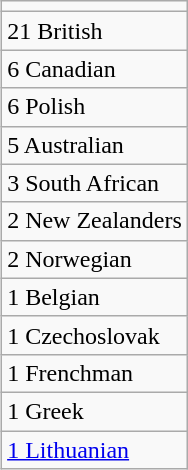<table class="wikitable" align="right">
<tr>
<td></td>
</tr>
<tr>
<td>21 British</td>
</tr>
<tr>
<td>6 Canadian</td>
</tr>
<tr>
<td>6 Polish</td>
</tr>
<tr>
<td>5 Australian</td>
</tr>
<tr>
<td>3 South African</td>
</tr>
<tr>
<td>2 New Zealanders</td>
</tr>
<tr>
<td>2 Norwegian</td>
</tr>
<tr>
<td>1 Belgian</td>
</tr>
<tr>
<td>1 Czechoslovak</td>
</tr>
<tr>
<td>1 Frenchman</td>
</tr>
<tr>
<td>1 Greek</td>
</tr>
<tr>
<td><a href='#'>1 Lithuanian</a></td>
</tr>
</table>
